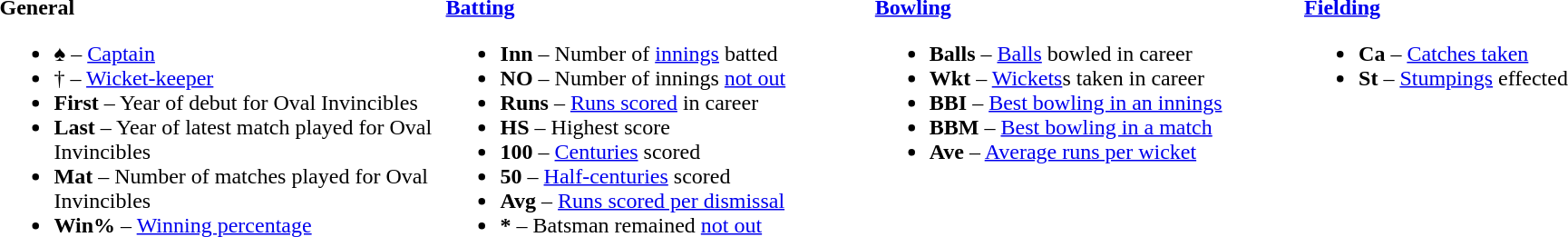<table>
<tr>
<td valign="top" style="width:26%"><br><strong>General</strong><ul><li>♠ – <a href='#'>Captain</a></li><li>† – <a href='#'>Wicket-keeper</a></li><li><strong>First</strong> – Year of debut for Oval Invincibles</li><li><strong>Last</strong> – Year of latest match played for Oval Invincibles</li><li><strong>Mat</strong> – Number of matches played for Oval Invincibles</li><li><strong>Win%</strong> – <a href='#'>Winning percentage</a></li></ul></td>
<td valign="top" style="width:25%"><br><strong><a href='#'>Batting</a></strong><ul><li><strong>Inn</strong> – Number of <a href='#'>innings</a> batted</li><li><strong>NO</strong> – Number of innings <a href='#'>not out</a></li><li><strong>Runs</strong> – <a href='#'>Runs scored</a> in career</li><li><strong>HS</strong> – Highest score</li><li><strong>100</strong> – <a href='#'>Centuries</a> scored</li><li><strong>50</strong> – <a href='#'>Half-centuries</a> scored</li><li><strong>Avg</strong> – <a href='#'>Runs scored per dismissal</a></li><li><strong>*</strong> – Batsman remained <a href='#'>not out</a></li></ul></td>
<td valign="top" style="width:25%"><br><strong><a href='#'>Bowling</a></strong><ul><li><strong>Balls</strong> – <a href='#'>Balls</a> bowled in career</li><li><strong>Wkt</strong> – <a href='#'>Wickets</a>s taken in career</li><li><strong>BBI</strong> – <a href='#'>Best bowling in an innings</a></li><li><strong>BBM</strong> – <a href='#'>Best bowling in a match</a></li><li><strong>Ave</strong> – <a href='#'>Average runs per wicket</a></li></ul></td>
<td valign="top" style="width:24%"><br><strong><a href='#'>Fielding</a></strong><ul><li><strong>Ca</strong> – <a href='#'>Catches taken</a></li><li><strong>St</strong> – <a href='#'>Stumpings</a> effected</li></ul></td>
</tr>
</table>
